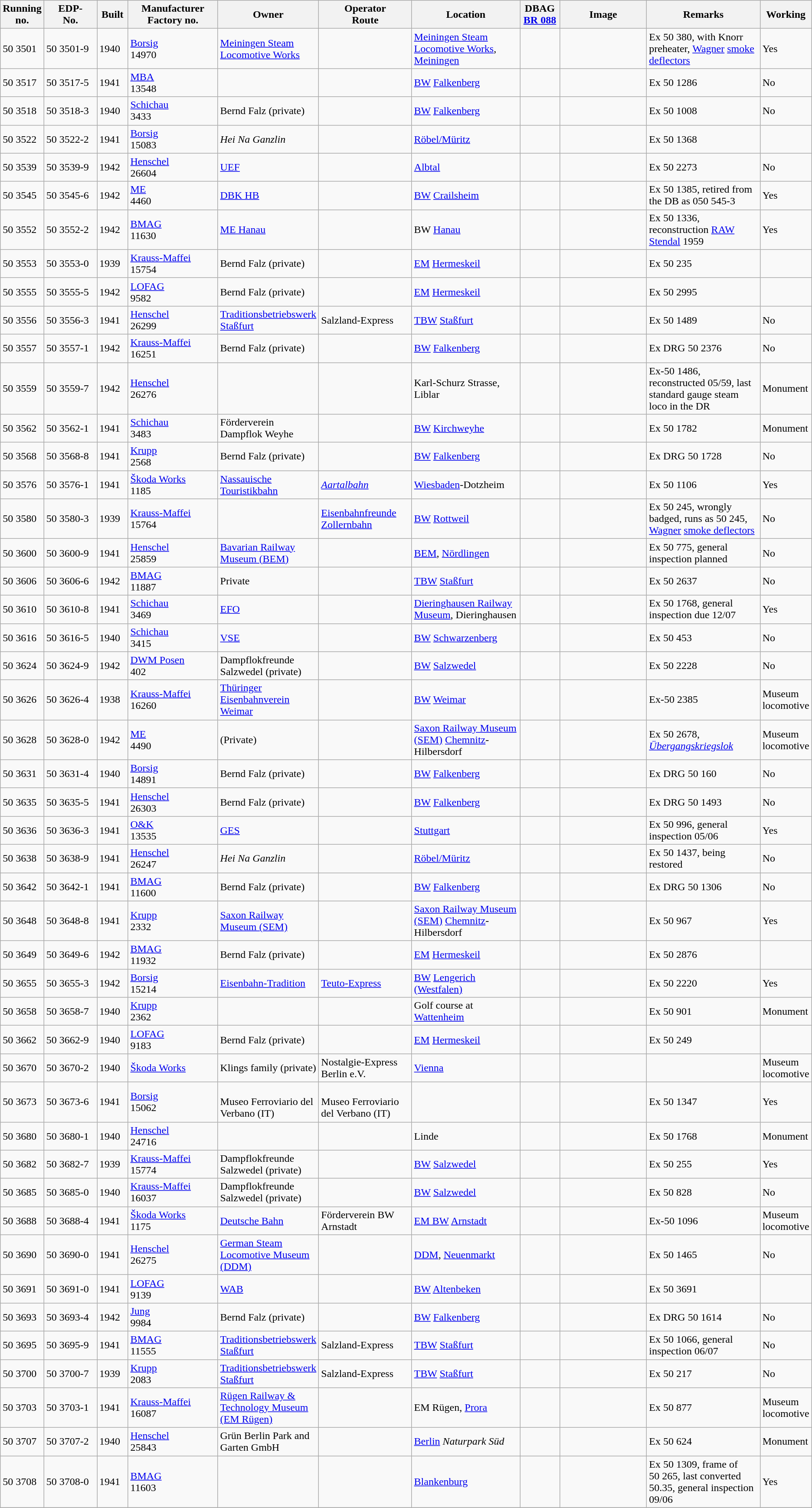<table class="wikitable" style="width="100%"; border:solid 1px #AAAAAA; background:#e3e3e3;">
<tr>
<th width="5%">Running<br>no.</th>
<th width="7%">EDP-<br>No.</th>
<th width="4%">Built</th>
<th width="12%">Manufacturer<br>Factory no.</th>
<th width="12%">Owner</th>
<th width="12%">Operator<br>Route</th>
<th width="15%">Location</th>
<th width="5%">DBAG<br><a href='#'>BR 088</a></th>
<th width="13%">Image</th>
<th width="20%">Remarks</th>
<th width="8%">Working</th>
</tr>
<tr>
<td>50 3501</td>
<td>50 3501-9</td>
<td>1940</td>
<td><a href='#'>Borsig</a><br>14970</td>
<td><a href='#'>Meiningen Steam Locomotive Works</a></td>
<td></td>
<td><a href='#'>Meiningen Steam Locomotive Works</a>, <a href='#'>Meiningen</a></td>
<td></td>
<td></td>
<td>Ex 50 380, with Knorr preheater, <a href='#'>Wagner</a> <a href='#'>smoke deflectors</a></td>
<td>Yes</td>
</tr>
<tr>
<td>50 3517</td>
<td>50 3517-5</td>
<td>1941</td>
<td><a href='#'>MBA</a><br>13548</td>
<td></td>
<td></td>
<td><a href='#'>BW</a> <a href='#'>Falkenberg</a></td>
<td></td>
<td></td>
<td>Ex 50 1286</td>
<td>No</td>
</tr>
<tr>
<td>50 3518</td>
<td>50 3518-3</td>
<td>1940</td>
<td><a href='#'>Schichau</a><br>3433</td>
<td>Bernd Falz (private)</td>
<td></td>
<td><a href='#'>BW</a> <a href='#'>Falkenberg</a></td>
<td></td>
<td></td>
<td>Ex 50 1008</td>
<td>No</td>
</tr>
<tr>
<td>50 3522</td>
<td>50 3522-2</td>
<td>1941</td>
<td><a href='#'>Borsig</a><br>15083</td>
<td><em>Hei Na Ganzlin</em></td>
<td></td>
<td><a href='#'>Röbel/Müritz</a></td>
<td></td>
<td></td>
<td>Ex 50 1368</td>
<td></td>
</tr>
<tr>
<td>50 3539</td>
<td>50 3539-9</td>
<td>1942</td>
<td><a href='#'>Henschel</a><br>26604</td>
<td><a href='#'>UEF</a></td>
<td></td>
<td><a href='#'>Albtal</a></td>
<td></td>
<td></td>
<td>Ex 50 2273</td>
<td>No</td>
</tr>
<tr>
<td>50 3545</td>
<td>50 3545-6</td>
<td>1942</td>
<td><a href='#'>ME</a><br>4460</td>
<td><a href='#'>DBK HB</a></td>
<td></td>
<td><a href='#'>BW</a> <a href='#'>Crailsheim</a></td>
<td></td>
<td></td>
<td>Ex 50 1385, retired from the DB as 050 545-3</td>
<td>Yes</td>
</tr>
<tr>
<td>50 3552</td>
<td>50 3552-2</td>
<td>1942</td>
<td><a href='#'>BMAG</a><br>11630</td>
<td><a href='#'>ME Hanau</a></td>
<td></td>
<td>BW <a href='#'>Hanau</a></td>
<td></td>
<td></td>
<td>Ex 50 1336, reconstruction <a href='#'>RAW</a> <a href='#'>Stendal</a> 1959</td>
<td>Yes</td>
</tr>
<tr>
<td>50 3553</td>
<td>50 3553-0</td>
<td>1939</td>
<td><a href='#'>Krauss-Maffei</a><br>15754</td>
<td>Bernd Falz (private)</td>
<td></td>
<td><a href='#'>EM</a> <a href='#'>Hermeskeil</a></td>
<td></td>
<td></td>
<td>Ex 50 235</td>
<td></td>
</tr>
<tr>
<td>50 3555</td>
<td>50 3555-5</td>
<td>1942</td>
<td><a href='#'>LOFAG</a><br>9582</td>
<td>Bernd Falz (private)</td>
<td></td>
<td><a href='#'>EM</a> <a href='#'>Hermeskeil</a></td>
<td></td>
<td></td>
<td>Ex 50 2995</td>
<td></td>
</tr>
<tr>
<td>50 3556</td>
<td>50 3556-3</td>
<td>1941</td>
<td><a href='#'>Henschel</a><br>26299</td>
<td><a href='#'>Traditionsbetriebswerk Staßfurt</a></td>
<td>Salzland-Express</td>
<td><a href='#'>TBW</a> <a href='#'>Staßfurt</a></td>
<td></td>
<td></td>
<td>Ex 50 1489</td>
<td>No</td>
</tr>
<tr>
<td>50 3557</td>
<td>50 3557-1</td>
<td>1942</td>
<td><a href='#'>Krauss-Maffei</a><br>16251</td>
<td>Bernd Falz (private)</td>
<td></td>
<td><a href='#'>BW</a> <a href='#'>Falkenberg</a></td>
<td></td>
<td></td>
<td>Ex DRG 50 2376</td>
<td>No</td>
</tr>
<tr>
<td>50 3559</td>
<td>50 3559-7</td>
<td>1942</td>
<td><a href='#'>Henschel</a><br>26276</td>
<td></td>
<td></td>
<td>Karl-Schurz Strasse, Liblar</td>
<td></td>
<td></td>
<td>Ex-50 1486, reconstructed 05/59, last standard gauge steam loco in the DR</td>
<td>Monument</td>
</tr>
<tr>
<td>50 3562</td>
<td>50 3562-1</td>
<td>1941</td>
<td><a href='#'>Schichau</a><br>3483</td>
<td>Förderverein Dampflok Weyhe</td>
<td></td>
<td><a href='#'>BW</a> <a href='#'>Kirchweyhe</a></td>
<td></td>
<td></td>
<td>Ex 50 1782</td>
<td>Monument</td>
</tr>
<tr>
<td>50 3568</td>
<td>50 3568-8</td>
<td>1941</td>
<td><a href='#'>Krupp</a><br>2568</td>
<td>Bernd Falz (private)</td>
<td></td>
<td><a href='#'>BW</a> <a href='#'>Falkenberg</a></td>
<td></td>
<td></td>
<td>Ex DRG 50 1728</td>
<td>No</td>
</tr>
<tr>
<td>50 3576</td>
<td>50 3576-1</td>
<td>1941</td>
<td><a href='#'>Škoda Works</a><br>1185</td>
<td><a href='#'>Nassauische Touristikbahn</a></td>
<td><em><a href='#'>Aartalbahn</a></em></td>
<td><a href='#'>Wiesbaden</a>-Dotzheim</td>
<td></td>
<td></td>
<td>Ex 50 1106</td>
<td>Yes</td>
</tr>
<tr>
<td>50 3580</td>
<td>50 3580-3</td>
<td>1939</td>
<td><a href='#'>Krauss-Maffei</a><br>15764</td>
<td></td>
<td><a href='#'>Eisenbahnfreunde Zollernbahn</a></td>
<td><a href='#'>BW</a> <a href='#'>Rottweil</a></td>
<td></td>
<td></td>
<td>Ex 50 245, wrongly badged, runs as 50 245, <a href='#'>Wagner</a> <a href='#'>smoke deflectors</a></td>
<td>No</td>
</tr>
<tr>
<td>50 3600</td>
<td>50 3600-9</td>
<td>1941</td>
<td><a href='#'>Henschel</a><br>25859</td>
<td><a href='#'>Bavarian Railway Museum (BEM)</a></td>
<td></td>
<td><a href='#'>BEM</a>, <a href='#'>Nördlingen</a></td>
<td></td>
<td></td>
<td>Ex 50 775, general inspection planned</td>
<td>No</td>
</tr>
<tr>
<td>50 3606</td>
<td>50 3606-6</td>
<td>1942</td>
<td><a href='#'>BMAG</a><br>11887</td>
<td>Private</td>
<td></td>
<td><a href='#'>TBW</a> <a href='#'>Staßfurt</a></td>
<td></td>
<td></td>
<td>Ex 50 2637</td>
<td>No</td>
</tr>
<tr>
<td>50 3610</td>
<td>50 3610-8</td>
<td>1941</td>
<td><a href='#'>Schichau</a><br>3469</td>
<td><a href='#'>EFO</a></td>
<td></td>
<td><a href='#'>Dieringhausen Railway Museum</a>, Dieringhausen</td>
<td></td>
<td></td>
<td>Ex 50 1768, general inspection due 12/07</td>
<td>Yes</td>
</tr>
<tr>
<td>50 3616</td>
<td>50 3616-5</td>
<td>1940</td>
<td><a href='#'>Schichau</a><br>3415</td>
<td><a href='#'>VSE</a></td>
<td></td>
<td><a href='#'>BW</a> <a href='#'>Schwarzenberg</a></td>
<td></td>
<td></td>
<td>Ex 50 453</td>
<td>No</td>
</tr>
<tr>
<td>50 3624</td>
<td>50 3624-9</td>
<td>1942</td>
<td><a href='#'>DWM Posen</a><br>402</td>
<td>Dampflokfreunde Salzwedel (private)</td>
<td></td>
<td><a href='#'>BW</a> <a href='#'>Salzwedel</a></td>
<td></td>
<td></td>
<td>Ex 50 2228</td>
<td>No</td>
</tr>
<tr>
<td>50 3626</td>
<td>50 3626-4</td>
<td>1938</td>
<td><a href='#'>Krauss-Maffei</a><br>16260</td>
<td><a href='#'>Thüringer Eisenbahnverein Weimar</a></td>
<td></td>
<td><a href='#'>BW</a> <a href='#'>Weimar</a></td>
<td></td>
<td></td>
<td>Ex-50 2385</td>
<td>Museum locomotive</td>
</tr>
<tr>
<td>50 3628</td>
<td>50 3628-0</td>
<td>1942</td>
<td><a href='#'>ME</a><br>4490</td>
<td>(Private)</td>
<td></td>
<td><a href='#'>Saxon Railway Museum (SEM)</a> <a href='#'>Chemnitz</a>-Hilbersdorf</td>
<td></td>
<td></td>
<td>Ex 50 2678, <em><a href='#'>Übergangskriegslok</a></em></td>
<td>Museum locomotive</td>
</tr>
<tr>
<td>50 3631</td>
<td>50 3631-4</td>
<td>1940</td>
<td><a href='#'>Borsig</a><br>14891</td>
<td>Bernd Falz (private)</td>
<td></td>
<td><a href='#'>BW</a> <a href='#'>Falkenberg</a></td>
<td></td>
<td></td>
<td>Ex DRG 50 160</td>
<td>No</td>
</tr>
<tr>
<td>50 3635</td>
<td>50 3635-5</td>
<td>1941</td>
<td><a href='#'>Henschel</a><br>26303</td>
<td>Bernd Falz (private)</td>
<td></td>
<td><a href='#'>BW</a> <a href='#'>Falkenberg</a></td>
<td></td>
<td></td>
<td>Ex DRG 50 1493</td>
<td>No</td>
</tr>
<tr>
<td>50 3636</td>
<td>50 3636-3</td>
<td>1941</td>
<td><a href='#'>O&K</a><br>13535</td>
<td><a href='#'>GES</a></td>
<td></td>
<td><a href='#'>Stuttgart</a></td>
<td></td>
<td></td>
<td>Ex 50 996, general inspection 05/06</td>
<td>Yes</td>
</tr>
<tr>
<td>50 3638</td>
<td>50 3638-9</td>
<td>1941</td>
<td><a href='#'>Henschel</a><br>26247</td>
<td><em>Hei Na Ganzlin</em></td>
<td></td>
<td><a href='#'>Röbel/Müritz</a></td>
<td></td>
<td></td>
<td>Ex 50 1437, being restored</td>
<td>No</td>
</tr>
<tr>
<td>50 3642</td>
<td>50 3642-1</td>
<td>1941</td>
<td><a href='#'>BMAG</a><br>11600</td>
<td>Bernd Falz (private)</td>
<td></td>
<td><a href='#'>BW</a> <a href='#'>Falkenberg</a></td>
<td></td>
<td></td>
<td>Ex DRG 50 1306</td>
<td>No</td>
</tr>
<tr>
<td>50 3648</td>
<td>50 3648-8</td>
<td>1941</td>
<td><a href='#'>Krupp</a><br>2332</td>
<td><a href='#'>Saxon Railway Museum (SEM)</a></td>
<td></td>
<td><a href='#'>Saxon Railway Museum (SEM)</a> <a href='#'>Chemnitz</a>-Hilbersdorf</td>
<td></td>
<td></td>
<td>Ex 50 967</td>
<td>Yes</td>
</tr>
<tr>
<td>50 3649</td>
<td>50 3649-6</td>
<td>1942</td>
<td><a href='#'>BMAG</a><br>11932</td>
<td>Bernd Falz (private)</td>
<td></td>
<td><a href='#'>EM</a> <a href='#'>Hermeskeil</a></td>
<td></td>
<td></td>
<td>Ex 50 2876</td>
<td></td>
</tr>
<tr>
<td>50 3655</td>
<td>50 3655-3</td>
<td>1942</td>
<td><a href='#'>Borsig</a><br>15214</td>
<td><a href='#'>Eisenbahn-Tradition</a></td>
<td><a href='#'>Teuto-Express</a></td>
<td><a href='#'>BW</a> <a href='#'>Lengerich (Westfalen)</a></td>
<td></td>
<td></td>
<td>Ex 50 2220</td>
<td>Yes</td>
</tr>
<tr>
<td>50 3658</td>
<td>50 3658-7</td>
<td>1940</td>
<td><a href='#'>Krupp</a><br>2362</td>
<td></td>
<td></td>
<td>Golf course at <a href='#'>Wattenheim</a></td>
<td></td>
<td></td>
<td>Ex 50 901</td>
<td>Monument</td>
</tr>
<tr>
<td>50 3662</td>
<td>50 3662-9</td>
<td>1940</td>
<td><a href='#'>LOFAG</a><br>9183</td>
<td>Bernd Falz (private)</td>
<td></td>
<td><a href='#'>EM</a> <a href='#'>Hermeskeil</a></td>
<td></td>
<td></td>
<td>Ex 50 249</td>
<td></td>
</tr>
<tr>
<td>50 3670</td>
<td>50 3670-2</td>
<td>1940</td>
<td><a href='#'>Škoda Works</a></td>
<td>Klings family (private)</td>
<td>Nostalgie-Express Berlin e.V.</td>
<td><a href='#'>Vienna</a></td>
<td></td>
<td></td>
<td></td>
<td>Museum locomotive</td>
</tr>
<tr>
<td>50 3673</td>
<td>50 3673-6</td>
<td>1941</td>
<td><a href='#'>Borsig</a><br>15062</td>
<td><br>Museo Ferroviario del Verbano (IT)</td>
<td><br>Museo Ferroviario del Verbano (IT)</td>
<td></td>
<td></td>
<td></td>
<td>Ex 50 1347</td>
<td>Yes</td>
</tr>
<tr>
<td>50 3680</td>
<td>50 3680-1</td>
<td>1940</td>
<td><a href='#'>Henschel</a><br>24716</td>
<td></td>
<td></td>
<td>Linde</td>
<td></td>
<td></td>
<td>Ex 50 1768</td>
<td>Monument</td>
</tr>
<tr>
<td>50 3682</td>
<td>50 3682-7</td>
<td>1939</td>
<td><a href='#'>Krauss-Maffei</a><br>15774</td>
<td>Dampflokfreunde Salzwedel (private)</td>
<td></td>
<td><a href='#'>BW</a> <a href='#'>Salzwedel</a></td>
<td></td>
<td></td>
<td>Ex 50 255</td>
<td>Yes</td>
</tr>
<tr>
<td>50 3685</td>
<td>50 3685-0</td>
<td>1940</td>
<td><a href='#'>Krauss-Maffei</a><br>16037</td>
<td>Dampflokfreunde Salzwedel (private)</td>
<td></td>
<td><a href='#'>BW</a> <a href='#'>Salzwedel</a></td>
<td></td>
<td></td>
<td>Ex 50 828</td>
<td>No</td>
</tr>
<tr>
<td>50 3688</td>
<td>50 3688-4</td>
<td>1941</td>
<td><a href='#'>Škoda Works</a><br>1175</td>
<td><a href='#'>Deutsche Bahn</a></td>
<td>Förderverein BW Arnstadt</td>
<td><a href='#'>EM BW</a> <a href='#'>Arnstadt</a></td>
<td></td>
<td></td>
<td>Ex-50 1096</td>
<td>Museum locomotive</td>
</tr>
<tr>
<td>50 3690</td>
<td>50 3690-0</td>
<td>1941</td>
<td><a href='#'>Henschel</a><br>26275</td>
<td><a href='#'>German Steam Locomotive Museum (DDM)</a></td>
<td></td>
<td><a href='#'>DDM</a>, <a href='#'>Neuenmarkt</a></td>
<td></td>
<td></td>
<td>Ex 50 1465</td>
<td>No</td>
</tr>
<tr>
<td>50 3691</td>
<td>50 3691-0</td>
<td>1941</td>
<td><a href='#'>LOFAG</a><br>9139</td>
<td><a href='#'>WAB</a></td>
<td></td>
<td><a href='#'>BW</a> <a href='#'>Altenbeken</a></td>
<td></td>
<td></td>
<td>Ex 50 3691</td>
<td></td>
</tr>
<tr>
<td>50 3693</td>
<td>50 3693-4</td>
<td>1942</td>
<td><a href='#'>Jung</a><br>9984</td>
<td>Bernd Falz (private)</td>
<td></td>
<td><a href='#'>BW</a> <a href='#'>Falkenberg</a></td>
<td></td>
<td></td>
<td>Ex DRG 50 1614</td>
<td>No</td>
</tr>
<tr>
<td>50 3695</td>
<td>50 3695-9</td>
<td>1941</td>
<td><a href='#'>BMAG</a><br>11555</td>
<td><a href='#'>Traditionsbetriebswerk Staßfurt</a></td>
<td>Salzland-Express</td>
<td><a href='#'>TBW</a> <a href='#'>Staßfurt</a></td>
<td></td>
<td></td>
<td>Ex 50 1066, general inspection 06/07</td>
<td>No</td>
</tr>
<tr>
<td>50 3700</td>
<td>50 3700-7</td>
<td>1939</td>
<td><a href='#'>Krupp</a><br>2083</td>
<td><a href='#'>Traditionsbetriebswerk Staßfurt</a></td>
<td>Salzland-Express</td>
<td><a href='#'>TBW</a> <a href='#'>Staßfurt</a></td>
<td></td>
<td></td>
<td>Ex 50 217</td>
<td>No</td>
</tr>
<tr>
<td>50 3703</td>
<td>50 3703-1</td>
<td>1941</td>
<td><a href='#'>Krauss-Maffei</a><br>16087</td>
<td><a href='#'>Rügen Railway & Technology Museum (EM Rügen)</a></td>
<td></td>
<td>EM Rügen, <a href='#'>Prora</a></td>
<td></td>
<td></td>
<td>Ex 50 877</td>
<td>Museum locomotive</td>
</tr>
<tr>
<td>50 3707</td>
<td>50 3707-2</td>
<td>1940</td>
<td><a href='#'>Henschel</a><br>25843</td>
<td>Grün Berlin Park and Garten GmbH</td>
<td></td>
<td><a href='#'>Berlin</a> <em>Naturpark Süd</em></td>
<td></td>
<td></td>
<td>Ex 50 624</td>
<td>Monument</td>
</tr>
<tr>
<td>50 3708</td>
<td>50 3708-0</td>
<td>1941</td>
<td><a href='#'>BMAG</a><br>11603</td>
<td></td>
<td></td>
<td><a href='#'>Blankenburg</a></td>
<td></td>
<td></td>
<td>Ex 50 1309, frame of 50 265, last converted 50.35, general inspection 09/06</td>
<td>Yes</td>
</tr>
<tr>
</tr>
</table>
